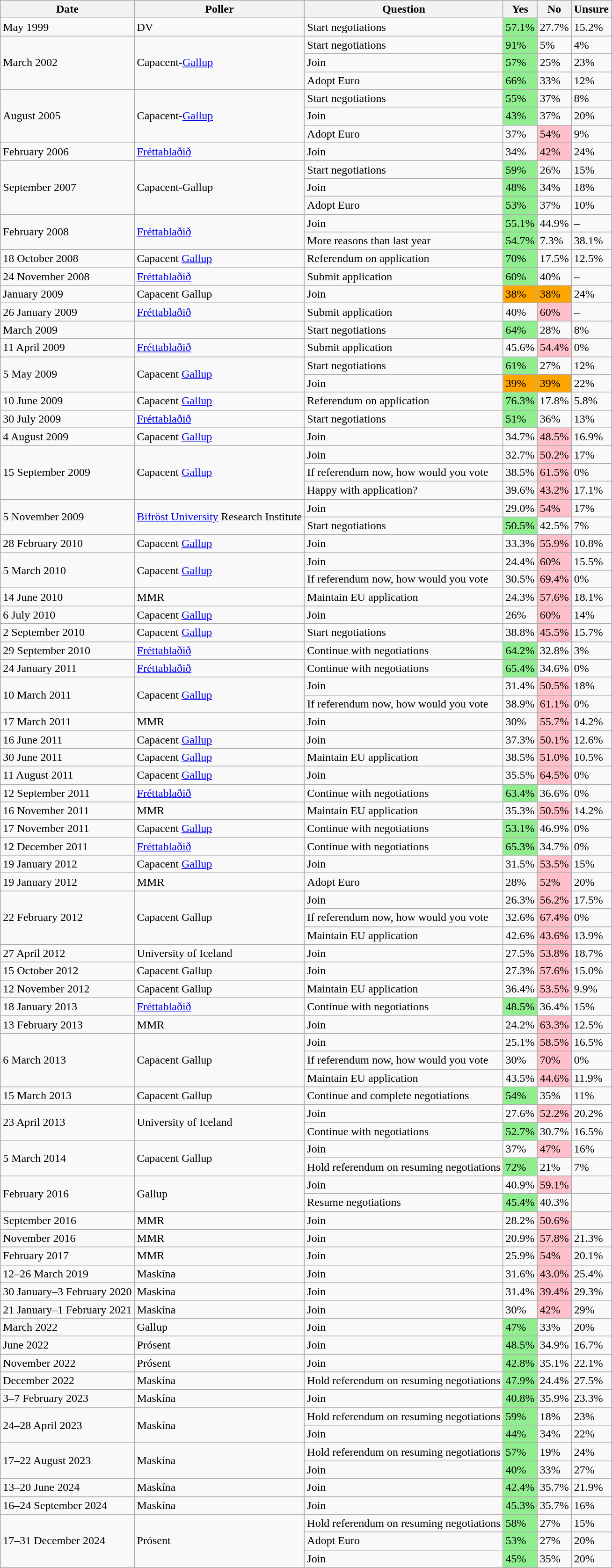<table class="wikitable">
<tr>
<th>Date</th>
<th>Poller</th>
<th>Question</th>
<th>Yes</th>
<th>No</th>
<th>Unsure</th>
</tr>
<tr>
<td rowspan="1">May 1999</td>
<td rowspan="1">DV</td>
<td>Start negotiations</td>
<td style="background:lightgreen">57.1%</td>
<td>27.7%</td>
<td>15.2%</td>
</tr>
<tr>
<td rowspan="3">March 2002</td>
<td rowspan="3">Capacent-<a href='#'>Gallup</a></td>
<td>Start negotiations</td>
<td style="background: lightgreen">91%</td>
<td>5%</td>
<td>4%</td>
</tr>
<tr>
<td>Join</td>
<td style="background: lightgreen">57%</td>
<td>25%</td>
<td>23%</td>
</tr>
<tr>
<td>Adopt Euro</td>
<td style="background: lightgreen">66%</td>
<td>33%</td>
<td>12%</td>
</tr>
<tr>
<td rowspan="3">August 2005</td>
<td rowspan="3">Capacent-<a href='#'>Gallup</a></td>
<td>Start negotiations</td>
<td style="background: lightgreen">55%</td>
<td>37%</td>
<td>8%</td>
</tr>
<tr>
<td>Join</td>
<td style="background: lightgreen">43%</td>
<td>37%</td>
<td>20%</td>
</tr>
<tr>
<td>Adopt Euro</td>
<td>37%</td>
<td style="background: pink">54%</td>
<td>9%</td>
</tr>
<tr>
<td>February 2006</td>
<td><a href='#'>Fréttablaðið</a></td>
<td>Join</td>
<td>34%</td>
<td style="background: pink">42%</td>
<td>24%</td>
</tr>
<tr>
<td rowspan="3">September 2007</td>
<td rowspan="3">Capacent-Gallup</td>
<td>Start negotiations</td>
<td style="background: lightgreen">59%</td>
<td>26%</td>
<td>15%</td>
</tr>
<tr>
<td>Join</td>
<td style="background: lightgreen">48%</td>
<td>34%</td>
<td>18%</td>
</tr>
<tr>
<td>Adopt Euro</td>
<td style="background: lightgreen">53%</td>
<td>37%</td>
<td>10%</td>
</tr>
<tr>
<td rowspan="2">February 2008</td>
<td rowspan="2"><a href='#'>Fréttablaðið</a></td>
<td>Join</td>
<td style="background: lightgreen">55.1%</td>
<td>44.9%</td>
<td>–</td>
</tr>
<tr>
<td>More reasons than last year</td>
<td style="background: lightgreen">54.7%</td>
<td>7.3%</td>
<td>38.1%</td>
</tr>
<tr>
<td>18 October 2008</td>
<td>Capacent <a href='#'>Gallup</a></td>
<td>Referendum on application</td>
<td style="background: lightgreen">70%</td>
<td>17.5%</td>
<td>12.5%</td>
</tr>
<tr>
<td>24 November 2008</td>
<td><a href='#'>Fréttablaðið</a></td>
<td>Submit application</td>
<td style="background: lightgreen">60%</td>
<td>40%</td>
<td>–</td>
</tr>
<tr>
<td>January 2009</td>
<td>Capacent Gallup</td>
<td>Join</td>
<td style="background: orange">38%</td>
<td style="background: orange">38%</td>
<td>24%</td>
</tr>
<tr>
<td>26 January 2009</td>
<td><a href='#'>Fréttablaðið</a></td>
<td>Submit application</td>
<td>40%</td>
<td style="background: pink">60%</td>
<td>–</td>
</tr>
<tr>
<td>March 2009</td>
<td></td>
<td>Start negotiations</td>
<td style="background: lightgreen">64%</td>
<td>28%</td>
<td>8%</td>
</tr>
<tr>
<td>11 April 2009</td>
<td><a href='#'>Fréttablaðið</a></td>
<td>Submit application</td>
<td>45.6%</td>
<td style="background: pink">54.4%</td>
<td>0%</td>
</tr>
<tr>
<td rowspan="2">5 May 2009</td>
<td rowspan="2">Capacent <a href='#'>Gallup</a></td>
<td>Start negotiations</td>
<td style="background: lightgreen">61%</td>
<td>27%</td>
<td>12%</td>
</tr>
<tr>
<td>Join</td>
<td style="background: orange">39%</td>
<td style="background: orange">39%</td>
<td>22%</td>
</tr>
<tr>
<td>10 June 2009</td>
<td>Capacent <a href='#'>Gallup</a></td>
<td>Referendum on application</td>
<td style="background: lightgreen">76.3%</td>
<td>17.8%</td>
<td>5.8%</td>
</tr>
<tr>
<td>30 July 2009</td>
<td><a href='#'>Fréttablaðið</a></td>
<td>Start negotiations</td>
<td style="background: lightgreen">51%</td>
<td>36%</td>
<td>13%</td>
</tr>
<tr>
<td>4 August 2009</td>
<td>Capacent <a href='#'>Gallup</a></td>
<td>Join</td>
<td>34.7%</td>
<td style="background: pink">48.5%</td>
<td>16.9%</td>
</tr>
<tr>
<td rowspan="3">15 September 2009</td>
<td rowspan="3">Capacent <a href='#'>Gallup</a></td>
<td>Join</td>
<td>32.7%</td>
<td style="background: pink">50.2%</td>
<td>17%</td>
</tr>
<tr>
<td>If referendum now, how would you vote</td>
<td>38.5%</td>
<td style="background: pink">61.5%</td>
<td>0%</td>
</tr>
<tr>
<td>Happy with application?</td>
<td>39.6%</td>
<td style="background: pink">43.2%</td>
<td>17.1%</td>
</tr>
<tr>
<td rowspan="2">5 November 2009</td>
<td rowspan="2"><a href='#'>Bifröst University</a> Research Institute</td>
<td>Join</td>
<td>29.0%</td>
<td style="background: pink">54%</td>
<td>17%</td>
</tr>
<tr>
<td>Start negotiations</td>
<td style="background: lightgreen">50.5%</td>
<td>42.5%</td>
<td>7%</td>
</tr>
<tr>
<td>28 February 2010</td>
<td>Capacent <a href='#'>Gallup</a></td>
<td>Join</td>
<td>33.3%</td>
<td style="background: pink">55.9%</td>
<td>10.8%</td>
</tr>
<tr>
<td rowspan="2">5 March 2010</td>
<td rowspan="2">Capacent <a href='#'>Gallup</a></td>
<td>Join</td>
<td>24.4%</td>
<td style="background: pink">60%</td>
<td>15.5%</td>
</tr>
<tr>
<td>If referendum now, how would you vote</td>
<td>30.5%</td>
<td style="background: pink">69.4%</td>
<td>0%</td>
</tr>
<tr>
<td>14 June 2010</td>
<td>MMR</td>
<td>Maintain EU application</td>
<td>24.3%</td>
<td style="background: pink">57.6%</td>
<td>18.1%</td>
</tr>
<tr>
<td>6 July 2010</td>
<td>Capacent <a href='#'>Gallup</a></td>
<td>Join</td>
<td>26%</td>
<td style="background: pink">60%</td>
<td>14%</td>
</tr>
<tr>
<td>2 September 2010</td>
<td>Capacent <a href='#'>Gallup</a></td>
<td>Start negotiations</td>
<td>38.8%</td>
<td style="background: pink">45.5%</td>
<td>15.7%</td>
</tr>
<tr>
<td>29 September 2010</td>
<td><a href='#'>Fréttablaðið</a></td>
<td>Continue with negotiations</td>
<td style="background: lightgreen">64.2%</td>
<td>32.8%</td>
<td>3%</td>
</tr>
<tr>
<td>24 January 2011</td>
<td><a href='#'>Fréttablaðið</a></td>
<td>Continue with negotiations</td>
<td style="background: lightgreen">65.4%</td>
<td>34.6%</td>
<td>0%</td>
</tr>
<tr>
<td rowspan="2">10 March 2011</td>
<td rowspan="2">Capacent <a href='#'>Gallup</a></td>
<td>Join</td>
<td>31.4%</td>
<td style="background: pink">50.5%</td>
<td>18%</td>
</tr>
<tr>
<td>If referendum now, how would you vote</td>
<td>38.9%</td>
<td style="background: pink">61.1%</td>
<td>0%</td>
</tr>
<tr>
<td>17 March 2011</td>
<td>MMR</td>
<td>Join</td>
<td>30%</td>
<td style="background: pink">55.7%</td>
<td>14.2%</td>
</tr>
<tr>
<td>16 June 2011</td>
<td>Capacent <a href='#'>Gallup</a></td>
<td>Join</td>
<td>37.3%</td>
<td style="background: pink">50.1%</td>
<td>12.6%</td>
</tr>
<tr>
<td>30 June 2011</td>
<td>Capacent <a href='#'>Gallup</a></td>
<td>Maintain EU application</td>
<td>38.5%</td>
<td style="background: pink">51.0%</td>
<td>10.5%</td>
</tr>
<tr>
<td>11 August 2011</td>
<td>Capacent <a href='#'>Gallup</a></td>
<td>Join</td>
<td>35.5%</td>
<td style="background: pink">64.5%</td>
<td>0%</td>
</tr>
<tr>
<td>12 September 2011</td>
<td><a href='#'>Fréttablaðið</a></td>
<td>Continue with negotiations</td>
<td style="background: lightgreen">63.4%</td>
<td>36.6%</td>
<td>0%</td>
</tr>
<tr>
<td>16 November 2011</td>
<td>MMR</td>
<td>Maintain EU application</td>
<td>35.3%</td>
<td style="background: pink">50.5%</td>
<td>14.2%</td>
</tr>
<tr>
<td>17 November 2011</td>
<td>Capacent <a href='#'>Gallup</a></td>
<td>Continue with negotiations</td>
<td style="background: lightgreen">53.1%</td>
<td>46.9%</td>
<td>0%</td>
</tr>
<tr>
<td>12 December 2011</td>
<td><a href='#'>Fréttablaðið</a></td>
<td>Continue with negotiations</td>
<td style="background: lightgreen">65.3%</td>
<td>34.7%</td>
<td>0%</td>
</tr>
<tr>
<td>19 January 2012</td>
<td>Capacent <a href='#'>Gallup</a></td>
<td>Join</td>
<td>31.5%</td>
<td style="background: pink">53.5%</td>
<td>15%</td>
</tr>
<tr>
<td>19 January 2012</td>
<td>MMR</td>
<td>Adopt Euro</td>
<td>28%</td>
<td style="background: pink">52%</td>
<td>20%</td>
</tr>
<tr>
<td rowspan="3">22 February 2012</td>
<td rowspan="3">Capacent Gallup</td>
<td>Join</td>
<td>26.3%</td>
<td style="background: pink">56.2%</td>
<td>17.5%</td>
</tr>
<tr>
<td>If referendum now, how would you vote</td>
<td>32.6%</td>
<td style="background: pink">67.4%</td>
<td>0%</td>
</tr>
<tr>
<td>Maintain EU application</td>
<td>42.6%</td>
<td style="background: pink">43.6%</td>
<td>13.9%</td>
</tr>
<tr>
<td>27 April 2012</td>
<td>University of Iceland</td>
<td>Join</td>
<td>27.5%</td>
<td style="background: pink">53.8%</td>
<td>18.7%</td>
</tr>
<tr>
<td>15 October 2012</td>
<td>Capacent Gallup</td>
<td>Join</td>
<td>27.3%</td>
<td style="background: pink">57.6%</td>
<td>15.0%</td>
</tr>
<tr>
<td>12 November 2012</td>
<td>Capacent Gallup</td>
<td>Maintain EU application</td>
<td>36.4%</td>
<td style="background: pink">53.5%</td>
<td>9.9%</td>
</tr>
<tr>
<td>18 January 2013</td>
<td><a href='#'>Fréttablaðið</a></td>
<td>Continue with negotiations</td>
<td style="background: lightgreen">48.5%</td>
<td>36.4%</td>
<td>15%</td>
</tr>
<tr>
<td>13 February 2013</td>
<td>MMR</td>
<td>Join</td>
<td>24.2%</td>
<td style="background: pink">63.3%</td>
<td>12.5%</td>
</tr>
<tr>
<td rowspan="3">6 March 2013</td>
<td rowspan="3">Capacent Gallup</td>
<td>Join</td>
<td>25.1%</td>
<td style="background: pink">58.5%</td>
<td>16.5%</td>
</tr>
<tr>
<td>If referendum now, how would you vote</td>
<td>30%</td>
<td style="background: pink">70%</td>
<td>0%</td>
</tr>
<tr>
<td>Maintain EU application</td>
<td>43.5%</td>
<td style="background: pink">44.6%</td>
<td>11.9%</td>
</tr>
<tr>
<td>15 March 2013</td>
<td>Capacent Gallup</td>
<td>Continue and complete negotiations</td>
<td style="background: lightgreen">54%</td>
<td>35%</td>
<td>11%</td>
</tr>
<tr>
<td rowspan="2">23 April 2013</td>
<td rowspan="2">University of Iceland</td>
<td>Join</td>
<td>27.6%</td>
<td style="background: pink">52.2%</td>
<td>20.2%</td>
</tr>
<tr>
<td>Continue with negotiations</td>
<td style="background: lightgreen">52.7%</td>
<td>30.7%</td>
<td>16.5%</td>
</tr>
<tr>
<td rowspan="2">5 March 2014</td>
<td rowspan="2">Capacent Gallup</td>
<td>Join</td>
<td>37%</td>
<td style="background: pink">47%</td>
<td>16%</td>
</tr>
<tr>
<td>Hold referendum on resuming negotiations</td>
<td style="background: lightgreen">72%</td>
<td>21%</td>
<td>7%</td>
</tr>
<tr>
<td rowspan="2">February 2016</td>
<td rowspan="2">Gallup</td>
<td>Join</td>
<td>40.9%</td>
<td style="background: pink">59.1%</td>
<td></td>
</tr>
<tr>
<td>Resume negotiations</td>
<td style="background: lightgreen">45.4%</td>
<td>40.3%</td>
<td></td>
</tr>
<tr>
<td>September 2016</td>
<td>MMR</td>
<td>Join</td>
<td>28.2%</td>
<td style="background: pink">50.6%</td>
<td></td>
</tr>
<tr>
<td>November 2016</td>
<td>MMR</td>
<td>Join</td>
<td>20.9%</td>
<td style="background: pink">57.8%</td>
<td>21.3%</td>
</tr>
<tr>
<td>February 2017</td>
<td>MMR</td>
<td>Join</td>
<td>25.9%</td>
<td style="background: pink">54%</td>
<td>20.1%</td>
</tr>
<tr>
<td>12–26 March 2019</td>
<td>Maskína</td>
<td>Join</td>
<td>31.6%</td>
<td style="background: pink">43.0%</td>
<td>25.4%</td>
</tr>
<tr>
<td>30 January–3 February 2020</td>
<td>Maskína</td>
<td>Join</td>
<td>31.4%</td>
<td style="background: pink">39.4%</td>
<td>29.3%</td>
</tr>
<tr>
<td>21 January–1 February 2021</td>
<td>Maskína</td>
<td>Join</td>
<td>30%</td>
<td style="background: pink">42%</td>
<td>29%</td>
</tr>
<tr>
<td>March 2022</td>
<td>Gallup</td>
<td>Join</td>
<td style="background: lightgreen">47%</td>
<td>33%</td>
<td>20%</td>
</tr>
<tr>
<td>June 2022</td>
<td>Prósent</td>
<td>Join</td>
<td style="background: lightgreen">48.5%</td>
<td>34.9%</td>
<td>16.7%</td>
</tr>
<tr>
<td>November 2022</td>
<td>Prósent</td>
<td>Join</td>
<td style="background: lightgreen">42.8%</td>
<td>35.1%</td>
<td>22.1%</td>
</tr>
<tr>
<td>December 2022</td>
<td>Maskína</td>
<td>Hold referendum on resuming negotiations</td>
<td style="background: lightgreen">47.9%</td>
<td>24.4%</td>
<td>27.5%</td>
</tr>
<tr>
<td>3–7 February 2023</td>
<td>Maskína</td>
<td>Join</td>
<td style="background: lightgreen">40.8%</td>
<td>35.9%</td>
<td>23.3%</td>
</tr>
<tr>
<td rowspan="2">24–28 April 2023</td>
<td rowspan="2">Maskína</td>
<td>Hold referendum on resuming negotiations</td>
<td style="background: lightgreen">59%</td>
<td>18%</td>
<td>23%</td>
</tr>
<tr>
<td>Join</td>
<td style="background: lightgreen">44%</td>
<td>34%</td>
<td>22%</td>
</tr>
<tr>
<td rowspan="2">17–22 August 2023</td>
<td rowspan="2">Maskína</td>
<td>Hold referendum on resuming negotiations</td>
<td style="background: lightgreen">57%</td>
<td>19%</td>
<td>24%</td>
</tr>
<tr>
<td>Join</td>
<td style="background: lightgreen">40%</td>
<td>33%</td>
<td>27%</td>
</tr>
<tr>
<td>13–20 June 2024</td>
<td>Maskína</td>
<td>Join</td>
<td style="background: lightgreen">42.4%</td>
<td>35.7%</td>
<td>21.9%</td>
</tr>
<tr>
<td>16–24 September 2024</td>
<td>Maskína</td>
<td>Join</td>
<td style="background: lightgreen">45.3%</td>
<td>35.7%</td>
<td>16%</td>
</tr>
<tr>
<td rowspan="3">17–31 December 2024</td>
<td rowspan="3">Prósent</td>
<td>Hold referendum on resuming negotiations</td>
<td style="background: lightgreen">58%</td>
<td>27%</td>
<td>15%</td>
</tr>
<tr>
<td>Adopt Euro</td>
<td style="background: lightgreen">53%</td>
<td>27%</td>
<td>20%</td>
</tr>
<tr>
<td>Join</td>
<td style="background: lightgreen">45%</td>
<td>35%</td>
<td>20%</td>
</tr>
</table>
